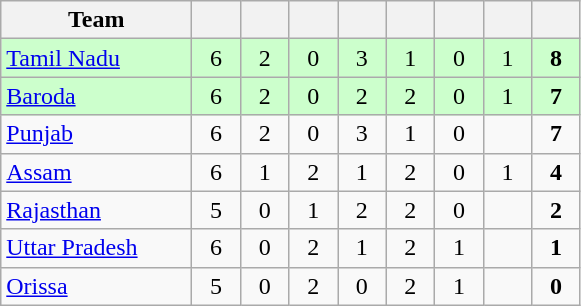<table class="wikitable" style="text-align:center">
<tr>
<th style="width:120px">Team</th>
<th style="width:25px"></th>
<th style="width:25px"></th>
<th style="width:25px"></th>
<th style="width:25px"></th>
<th style="width:25px"></th>
<th style="width:25px"></th>
<th style="width:25px"></th>
<th style="width:25px"></th>
</tr>
<tr style="background:#cfc;">
<td style="text-align:left"><a href='#'>Tamil Nadu</a></td>
<td>6</td>
<td>2</td>
<td>0</td>
<td>3</td>
<td>1</td>
<td>0</td>
<td>1</td>
<td><strong>8</strong></td>
</tr>
<tr style="background:#cfc;">
<td style="text-align:left"><a href='#'>Baroda</a></td>
<td>6</td>
<td>2</td>
<td>0</td>
<td>2</td>
<td>2</td>
<td>0</td>
<td>1</td>
<td><strong>7</strong></td>
</tr>
<tr>
<td style="text-align:left"><a href='#'>Punjab</a></td>
<td>6</td>
<td>2</td>
<td>0</td>
<td>3</td>
<td>1</td>
<td>0</td>
<td></td>
<td><strong>7</strong></td>
</tr>
<tr>
<td style="text-align:left"><a href='#'>Assam</a></td>
<td>6</td>
<td>1</td>
<td>2</td>
<td>1</td>
<td>2</td>
<td>0</td>
<td>1</td>
<td><strong>4</strong></td>
</tr>
<tr>
<td style="text-align:left"><a href='#'>Rajasthan</a></td>
<td>5</td>
<td>0</td>
<td>1</td>
<td>2</td>
<td>2</td>
<td>0</td>
<td></td>
<td><strong>2</strong></td>
</tr>
<tr>
<td style="text-align:left"><a href='#'>Uttar Pradesh</a></td>
<td>6</td>
<td>0</td>
<td>2</td>
<td>1</td>
<td>2</td>
<td>1</td>
<td></td>
<td><strong>1</strong></td>
</tr>
<tr>
<td style="text-align:left"><a href='#'>Orissa</a></td>
<td>5</td>
<td>0</td>
<td>2</td>
<td>0</td>
<td>2</td>
<td>1</td>
<td></td>
<td><strong>0</strong></td>
</tr>
</table>
